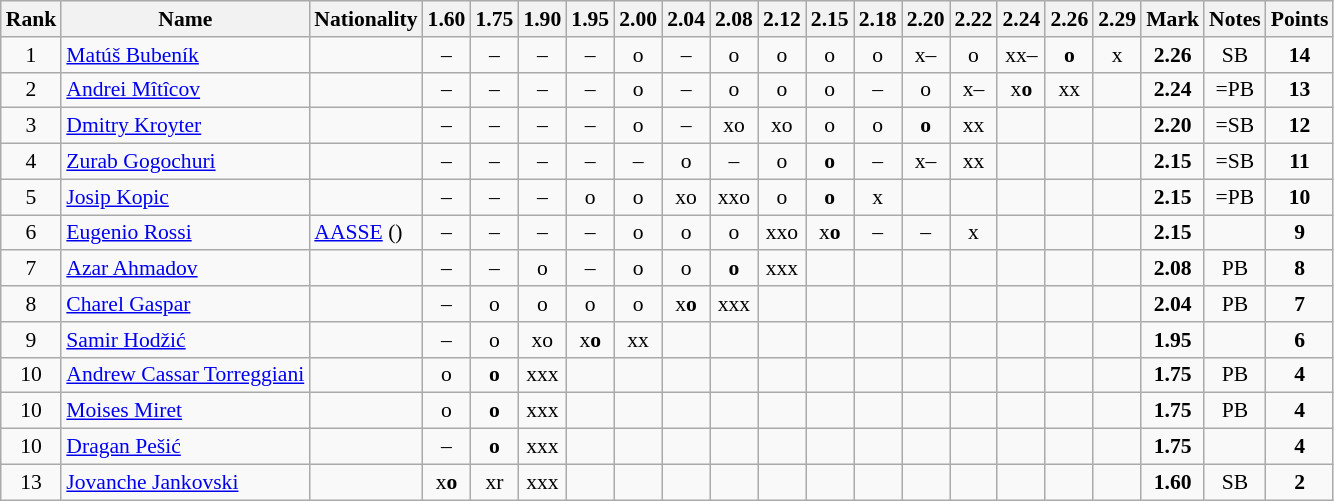<table class="wikitable sortable" style="text-align:center; font-size:90%">
<tr>
<th>Rank</th>
<th>Name</th>
<th>Nationality</th>
<th>1.60</th>
<th>1.75</th>
<th>1.90</th>
<th>1.95</th>
<th>2.00</th>
<th>2.04</th>
<th>2.08</th>
<th>2.12</th>
<th>2.15</th>
<th>2.18</th>
<th>2.20</th>
<th>2.22</th>
<th>2.24</th>
<th>2.26</th>
<th>2.29</th>
<th>Mark</th>
<th>Notes</th>
<th>Points</th>
</tr>
<tr>
<td>1</td>
<td align=left><a href='#'>Matúš Bubeník</a></td>
<td align=left></td>
<td>–</td>
<td>–</td>
<td>–</td>
<td>–</td>
<td>o</td>
<td>–</td>
<td>o</td>
<td>o</td>
<td>o</td>
<td>o</td>
<td>x–</td>
<td>o</td>
<td>xx–</td>
<td><strong>o</strong></td>
<td>x</td>
<td><strong>2.26</strong></td>
<td>SB</td>
<td><strong>14</strong></td>
</tr>
<tr>
<td>2</td>
<td align=left><a href='#'>Andrei Mîtîcov</a></td>
<td align=left></td>
<td>–</td>
<td>–</td>
<td>–</td>
<td>–</td>
<td>o</td>
<td>–</td>
<td>o</td>
<td>o</td>
<td>o</td>
<td>–</td>
<td>o</td>
<td>x–</td>
<td>x<strong>o</strong></td>
<td>xx</td>
<td></td>
<td><strong>2.24</strong></td>
<td>=PB</td>
<td><strong>13</strong></td>
</tr>
<tr>
<td>3</td>
<td align=left><a href='#'>Dmitry Kroyter</a></td>
<td align=left></td>
<td>–</td>
<td>–</td>
<td>–</td>
<td>–</td>
<td>o</td>
<td>–</td>
<td>xo</td>
<td>xo</td>
<td>o</td>
<td>o</td>
<td><strong>o</strong></td>
<td>xx</td>
<td></td>
<td></td>
<td></td>
<td><strong>2.20</strong></td>
<td>=SB</td>
<td><strong>12</strong></td>
</tr>
<tr>
<td>4</td>
<td align=left><a href='#'>Zurab Gogochuri</a></td>
<td align=left></td>
<td>–</td>
<td>–</td>
<td>–</td>
<td>–</td>
<td>–</td>
<td>o</td>
<td>–</td>
<td>o</td>
<td><strong>o</strong></td>
<td>–</td>
<td>x–</td>
<td>xx</td>
<td></td>
<td></td>
<td></td>
<td><strong>2.15</strong></td>
<td>=SB</td>
<td><strong>11</strong></td>
</tr>
<tr>
<td>5</td>
<td align=left><a href='#'>Josip Kopic</a></td>
<td align=left></td>
<td>–</td>
<td>–</td>
<td>–</td>
<td>o</td>
<td>o</td>
<td>xo</td>
<td>xxo</td>
<td>o</td>
<td><strong>o</strong></td>
<td>x</td>
<td></td>
<td></td>
<td></td>
<td></td>
<td></td>
<td><strong>2.15</strong></td>
<td>=PB</td>
<td><strong>10</strong></td>
</tr>
<tr>
<td>6</td>
<td align=left><a href='#'>Eugenio Rossi</a></td>
<td align=left> <a href='#'>AASSE</a> ()</td>
<td>–</td>
<td>–</td>
<td>–</td>
<td>–</td>
<td>o</td>
<td>o</td>
<td>o</td>
<td>xxo</td>
<td>x<strong>o</strong></td>
<td>–</td>
<td>–</td>
<td>x</td>
<td></td>
<td></td>
<td></td>
<td><strong>2.15</strong></td>
<td></td>
<td><strong>9</strong></td>
</tr>
<tr>
<td>7</td>
<td align=left><a href='#'>Azar Ahmadov</a></td>
<td align=left></td>
<td>–</td>
<td>–</td>
<td>o</td>
<td>–</td>
<td>o</td>
<td>o</td>
<td><strong>o</strong></td>
<td>xxx</td>
<td></td>
<td></td>
<td></td>
<td></td>
<td></td>
<td></td>
<td></td>
<td><strong>2.08</strong></td>
<td>PB</td>
<td><strong>8</strong></td>
</tr>
<tr>
<td>8</td>
<td align=left><a href='#'>Charel Gaspar</a></td>
<td align=left></td>
<td>–</td>
<td>o</td>
<td>o</td>
<td>o</td>
<td>o</td>
<td>x<strong>o</strong></td>
<td>xxx</td>
<td></td>
<td></td>
<td></td>
<td></td>
<td></td>
<td></td>
<td></td>
<td></td>
<td><strong>2.04</strong></td>
<td>PB</td>
<td><strong>7</strong></td>
</tr>
<tr>
<td>9</td>
<td align=left><a href='#'>Samir Hodžić</a></td>
<td align=left></td>
<td>–</td>
<td>o</td>
<td>xo</td>
<td>x<strong>o</strong></td>
<td>xx</td>
<td></td>
<td></td>
<td></td>
<td></td>
<td></td>
<td></td>
<td></td>
<td></td>
<td></td>
<td></td>
<td><strong>1.95</strong></td>
<td></td>
<td><strong>6</strong></td>
</tr>
<tr>
<td>10</td>
<td align=left><a href='#'>Andrew Cassar Torreggiani</a></td>
<td align=left></td>
<td>o</td>
<td><strong>o</strong></td>
<td>xxx</td>
<td></td>
<td></td>
<td></td>
<td></td>
<td></td>
<td></td>
<td></td>
<td></td>
<td></td>
<td></td>
<td></td>
<td></td>
<td><strong>1.75</strong></td>
<td>PB</td>
<td><strong>4</strong></td>
</tr>
<tr>
<td>10</td>
<td align=left><a href='#'>Moises Miret</a></td>
<td align=left></td>
<td>o</td>
<td><strong>o</strong></td>
<td>xxx</td>
<td></td>
<td></td>
<td></td>
<td></td>
<td></td>
<td></td>
<td></td>
<td></td>
<td></td>
<td></td>
<td></td>
<td></td>
<td><strong>1.75</strong></td>
<td>PB</td>
<td><strong>4</strong></td>
</tr>
<tr>
<td>10</td>
<td align=left><a href='#'>Dragan Pešić</a></td>
<td align=left></td>
<td>–</td>
<td><strong>o</strong></td>
<td>xxx</td>
<td></td>
<td></td>
<td></td>
<td></td>
<td></td>
<td></td>
<td></td>
<td></td>
<td></td>
<td></td>
<td></td>
<td></td>
<td><strong>1.75</strong></td>
<td></td>
<td><strong>4</strong></td>
</tr>
<tr>
<td>13</td>
<td align=left><a href='#'>Jovanche Jankovski</a></td>
<td align=left></td>
<td>x<strong>o</strong></td>
<td>xr</td>
<td>xxx</td>
<td></td>
<td></td>
<td></td>
<td></td>
<td></td>
<td></td>
<td></td>
<td></td>
<td></td>
<td></td>
<td></td>
<td></td>
<td><strong>1.60</strong></td>
<td>SB</td>
<td><strong>2</strong></td>
</tr>
</table>
